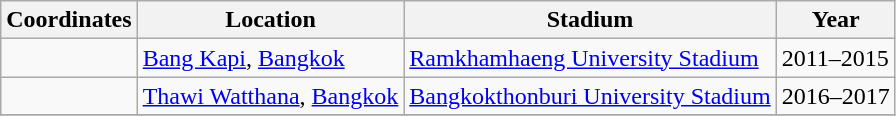<table class="wikitable sortable">
<tr>
<th>Coordinates</th>
<th>Location</th>
<th>Stadium</th>
<th>Year</th>
</tr>
<tr>
<td></td>
<td><a href='#'>Bang Kapi</a>, <a href='#'>Bangkok</a></td>
<td><a href='#'>Ramkhamhaeng University Stadium</a></td>
<td>2011–2015</td>
</tr>
<tr>
<td></td>
<td><a href='#'>Thawi Watthana</a>, <a href='#'>Bangkok</a></td>
<td><a href='#'>Bangkokthonburi University Stadium</a></td>
<td>2016–2017</td>
</tr>
<tr>
</tr>
</table>
